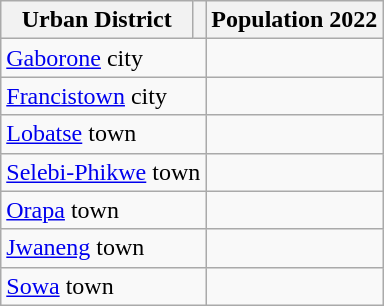<table class="wikitable sortable col3right col4right col5right">
<tr>
<th>Urban District</th>
<th></th>
<th>Population 2022</th>
</tr>
<tr>
<td colspan=2><a href='#'>Gaborone</a> city</td>
<td style="text-align: right;"></td>
</tr>
<tr>
<td colspan=2><a href='#'>Francistown</a> city</td>
<td style="text-align: right;"></td>
</tr>
<tr>
<td colspan=2><a href='#'>Lobatse</a> town</td>
<td style="text-align: right;"></td>
</tr>
<tr>
<td colspan=2><a href='#'>Selebi-Phikwe</a> town</td>
<td style="text-align: right;"></td>
</tr>
<tr>
<td colspan=2><a href='#'>Orapa</a> town</td>
<td style="text-align: right;"></td>
</tr>
<tr>
<td colspan=2><a href='#'>Jwaneng</a> town</td>
<td style="text-align: right;"></td>
</tr>
<tr>
<td colspan=2><a href='#'>Sowa</a> town</td>
<td style="text-align: right;"></td>
</tr>
</table>
